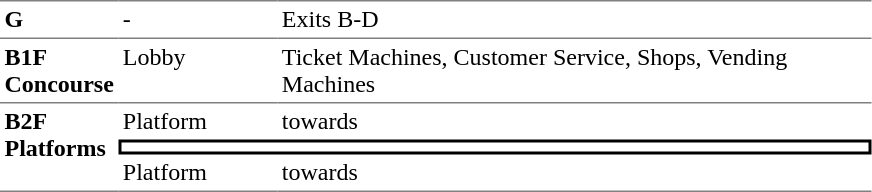<table table border=0 cellspacing=0 cellpadding=3>
<tr>
<td style="border-top:solid 1px gray;" width=50 valign=top><strong>G</strong></td>
<td style="border-top:solid 1px gray;" width=100 valign=top>-</td>
<td style="border-top:solid 1px gray;" width=390 valign=top>Exits B-D</td>
</tr>
<tr>
<td style="border-bottom:solid 1px gray; border-top:solid 1px gray;" valign=top width=50><strong>B1F<br>Concourse</strong></td>
<td style="border-bottom:solid 1px gray; border-top:solid 1px gray;" valign=top width=100>Lobby</td>
<td style="border-bottom:solid 1px gray; border-top:solid 1px gray;" valign=top width=390>Ticket Machines, Customer Service, Shops, Vending Machines</td>
</tr>
<tr>
<td style="border-bottom:solid 1px gray;" rowspan=4 valign=top><strong>B2F<br>Platforms</strong></td>
<td>Platform</td>
<td>  towards  </td>
</tr>
<tr>
<td style="border-right:solid 2px black;border-left:solid 2px black;border-top:solid 2px black;border-bottom:solid 2px black;text-align:center;" colspan=2></td>
</tr>
<tr>
<td style="border-bottom:solid 1px gray;">Platform</td>
<td style="border-bottom:solid 1px gray;">  towards   </td>
</tr>
</table>
